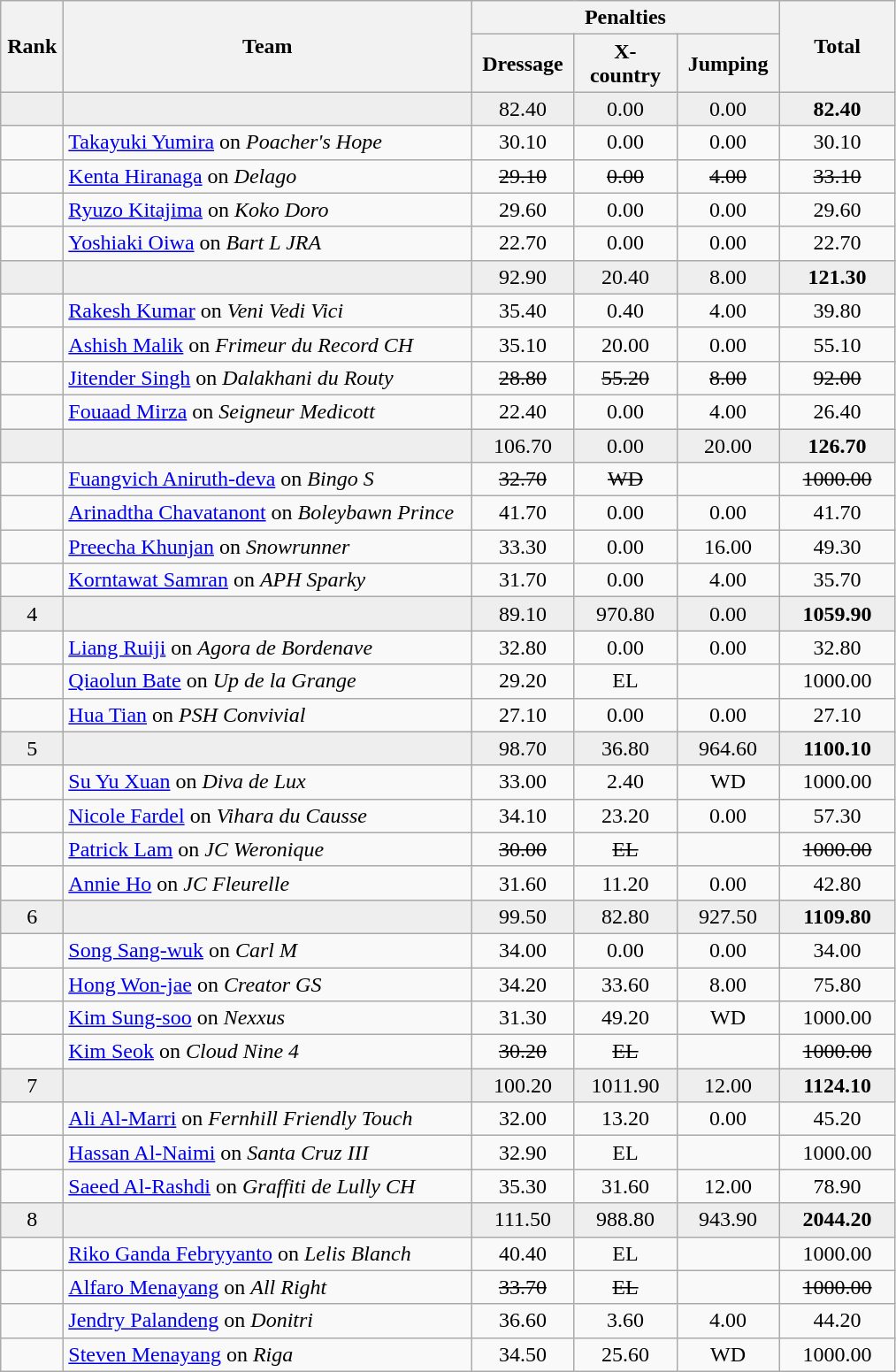<table class=wikitable style="text-align:center">
<tr>
<th rowspan=2 width=40>Rank</th>
<th rowspan=2 width=300>Team</th>
<th colspan=3>Penalties</th>
<th rowspan=2 width=80>Total</th>
</tr>
<tr>
<th width=70>Dressage</th>
<th width=70>X-country</th>
<th width=70>Jumping</th>
</tr>
<tr bgcolor=eeeeee>
<td></td>
<td align=left></td>
<td>82.40</td>
<td>0.00</td>
<td>0.00</td>
<td><strong>82.40</strong></td>
</tr>
<tr>
<td></td>
<td align=left><a href='#'>Takayuki Yumira</a> on <em>Poacher's Hope</em></td>
<td>30.10</td>
<td>0.00</td>
<td>0.00</td>
<td>30.10</td>
</tr>
<tr>
<td></td>
<td align=left><a href='#'>Kenta Hiranaga</a> on <em>Delago</em></td>
<td><s>29.10</s></td>
<td><s>0.00</s></td>
<td><s>4.00</s></td>
<td><s>33.10</s></td>
</tr>
<tr>
<td></td>
<td align=left><a href='#'>Ryuzo Kitajima</a> on <em>Koko Doro </em></td>
<td>29.60</td>
<td>0.00</td>
<td>0.00</td>
<td>29.60</td>
</tr>
<tr>
<td></td>
<td align=left><a href='#'>Yoshiaki Oiwa</a> on <em>Bart L JRA</em></td>
<td>22.70</td>
<td>0.00</td>
<td>0.00</td>
<td>22.70</td>
</tr>
<tr bgcolor=eeeeee>
<td></td>
<td align=left></td>
<td>92.90</td>
<td>20.40</td>
<td>8.00</td>
<td><strong>121.30</strong></td>
</tr>
<tr>
<td></td>
<td align=left><a href='#'>Rakesh Kumar</a> on <em>Veni Vedi Vici </em></td>
<td>35.40</td>
<td>0.40</td>
<td>4.00</td>
<td>39.80</td>
</tr>
<tr>
<td></td>
<td align=left><a href='#'>Ashish Malik</a> on <em>Frimeur du Record CH</em></td>
<td>35.10</td>
<td>20.00</td>
<td>0.00</td>
<td>55.10</td>
</tr>
<tr>
<td></td>
<td align=left><a href='#'>Jitender Singh</a> on <em>Dalakhani du Routy</em></td>
<td><s>28.80</s></td>
<td><s>55.20</s></td>
<td><s>8.00</s></td>
<td><s>92.00</s></td>
</tr>
<tr>
<td></td>
<td align=left><a href='#'>Fouaad Mirza</a> on <em>Seigneur Medicott </em></td>
<td>22.40</td>
<td>0.00</td>
<td>4.00</td>
<td>26.40</td>
</tr>
<tr bgcolor=eeeeee>
<td></td>
<td align=left></td>
<td>106.70</td>
<td>0.00</td>
<td>20.00</td>
<td><strong>126.70</strong></td>
</tr>
<tr>
<td></td>
<td align=left><a href='#'>Fuangvich Aniruth-deva</a> on <em>Bingo S</em></td>
<td><s>32.70</s></td>
<td><s>WD</s></td>
<td></td>
<td><s>1000.00</s></td>
</tr>
<tr>
<td></td>
<td align=left><a href='#'>Arinadtha Chavatanont</a> on <em>Boleybawn Prince</em></td>
<td>41.70</td>
<td>0.00</td>
<td>0.00</td>
<td>41.70</td>
</tr>
<tr>
<td></td>
<td align=left><a href='#'>Preecha Khunjan</a> on <em>Snowrunner</em></td>
<td>33.30</td>
<td>0.00</td>
<td>16.00</td>
<td>49.30</td>
</tr>
<tr>
<td></td>
<td align=left><a href='#'>Korntawat Samran</a> on <em>APH Sparky</em></td>
<td>31.70</td>
<td>0.00</td>
<td>4.00</td>
<td>35.70</td>
</tr>
<tr bgcolor=eeeeee>
<td>4</td>
<td align=left></td>
<td>89.10</td>
<td>970.80</td>
<td>0.00</td>
<td><strong>1059.90</strong></td>
</tr>
<tr>
<td></td>
<td align=left><a href='#'>Liang Ruiji</a> on <em>Agora de Bordenave</em></td>
<td>32.80</td>
<td>0.00</td>
<td>0.00</td>
<td>32.80</td>
</tr>
<tr>
<td></td>
<td align=left><a href='#'>Qiaolun Bate</a> on <em>Up de la Grange</em></td>
<td>29.20</td>
<td>EL</td>
<td></td>
<td>1000.00</td>
</tr>
<tr>
<td></td>
<td align=left><a href='#'>Hua Tian</a> on <em>PSH Convivial </em></td>
<td>27.10</td>
<td>0.00</td>
<td>0.00</td>
<td>27.10</td>
</tr>
<tr bgcolor=eeeeee>
<td>5</td>
<td align=left></td>
<td>98.70</td>
<td>36.80</td>
<td>964.60</td>
<td><strong>1100.10</strong></td>
</tr>
<tr>
<td></td>
<td align=left><a href='#'>Su Yu Xuan</a> on <em>Diva de Lux</em></td>
<td>33.00</td>
<td>2.40</td>
<td>WD</td>
<td>1000.00</td>
</tr>
<tr>
<td></td>
<td align=left><a href='#'>Nicole Fardel</a> on <em>Vihara du Causse</em></td>
<td>34.10</td>
<td>23.20</td>
<td>0.00</td>
<td>57.30</td>
</tr>
<tr>
<td></td>
<td align=left><a href='#'>Patrick Lam</a> on <em>JC Weronique</em></td>
<td><s>30.00</s></td>
<td><s>EL</s></td>
<td></td>
<td><s>1000.00</s></td>
</tr>
<tr>
<td></td>
<td align=left><a href='#'>Annie Ho</a> on <em>JC Fleurelle</em></td>
<td>31.60</td>
<td>11.20</td>
<td>0.00</td>
<td>42.80</td>
</tr>
<tr bgcolor=eeeeee>
<td>6</td>
<td align=left></td>
<td>99.50</td>
<td>82.80</td>
<td>927.50</td>
<td><strong>1109.80</strong></td>
</tr>
<tr>
<td></td>
<td align=left><a href='#'>Song Sang-wuk</a> on <em>Carl M</em></td>
<td>34.00</td>
<td>0.00</td>
<td>0.00</td>
<td>34.00</td>
</tr>
<tr>
<td></td>
<td align=left><a href='#'>Hong Won-jae</a> on <em>Creator GS</em></td>
<td>34.20</td>
<td>33.60</td>
<td>8.00</td>
<td>75.80</td>
</tr>
<tr>
<td></td>
<td align=left><a href='#'>Kim Sung-soo</a> on <em>Nexxus</em></td>
<td>31.30</td>
<td>49.20</td>
<td>WD</td>
<td>1000.00</td>
</tr>
<tr>
<td></td>
<td align=left><a href='#'>Kim Seok</a> on <em>Cloud Nine 4</em></td>
<td><s>30.20</s></td>
<td><s>EL</s></td>
<td></td>
<td><s>1000.00</s></td>
</tr>
<tr bgcolor=eeeeee>
<td>7</td>
<td align=left></td>
<td>100.20</td>
<td>1011.90</td>
<td>12.00</td>
<td><strong>1124.10</strong></td>
</tr>
<tr>
<td></td>
<td align=left><a href='#'>Ali Al-Marri</a> on <em>Fernhill Friendly Touch</em></td>
<td>32.00</td>
<td>13.20</td>
<td>0.00</td>
<td>45.20</td>
</tr>
<tr>
<td></td>
<td align=left><a href='#'>Hassan Al-Naimi</a> on <em>Santa Cruz III</em></td>
<td>32.90</td>
<td>EL</td>
<td></td>
<td>1000.00</td>
</tr>
<tr>
<td></td>
<td align=left><a href='#'>Saeed Al-Rashdi</a> on <em>Graffiti de Lully CH</em></td>
<td>35.30</td>
<td>31.60</td>
<td>12.00</td>
<td>78.90</td>
</tr>
<tr bgcolor=eeeeee>
<td>8</td>
<td align=left></td>
<td>111.50</td>
<td>988.80</td>
<td>943.90</td>
<td><strong>2044.20</strong></td>
</tr>
<tr>
<td></td>
<td align=left><a href='#'>Riko Ganda Febryyanto</a> on <em>Lelis Blanch</em></td>
<td>40.40</td>
<td>EL</td>
<td></td>
<td>1000.00</td>
</tr>
<tr>
<td></td>
<td align=left><a href='#'>Alfaro Menayang</a> on <em>All Right</em></td>
<td><s>33.70</s></td>
<td><s>EL</s></td>
<td></td>
<td><s>1000.00</s></td>
</tr>
<tr>
<td></td>
<td align=left><a href='#'>Jendry Palandeng</a> on <em>Donitri</em></td>
<td>36.60</td>
<td>3.60</td>
<td>4.00</td>
<td>44.20</td>
</tr>
<tr>
<td></td>
<td align=left><a href='#'>Steven Menayang</a> on <em>Riga</em></td>
<td>34.50</td>
<td>25.60</td>
<td>WD</td>
<td>1000.00</td>
</tr>
</table>
